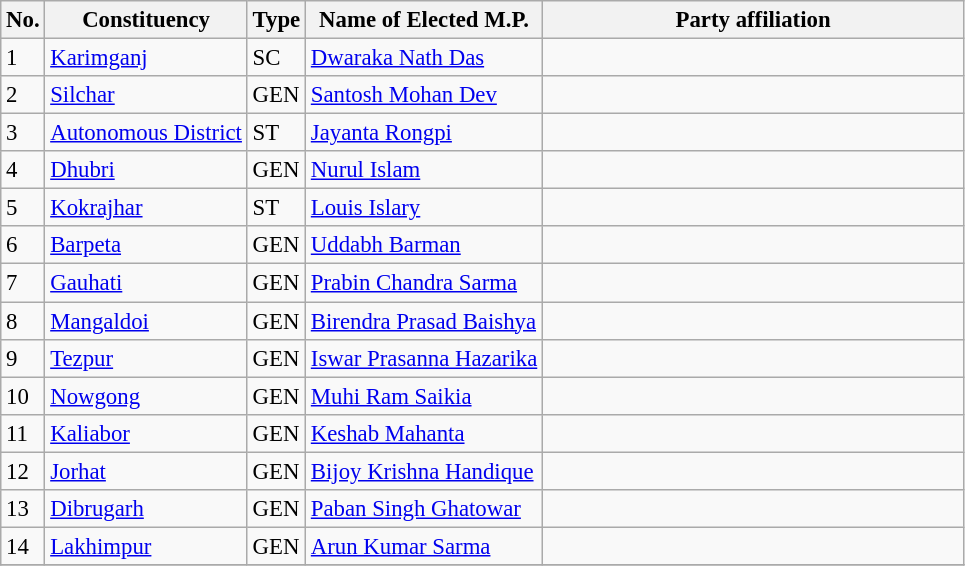<table class="wikitable" style="font-size:95%;">
<tr>
<th>No.</th>
<th>Constituency</th>
<th>Type</th>
<th>Name of Elected M.P.</th>
<th colspan="2" style="width:18em">Party affiliation</th>
</tr>
<tr>
<td>1</td>
<td><a href='#'>Karimganj</a></td>
<td>SC</td>
<td><a href='#'>Dwaraka Nath Das</a></td>
<td></td>
</tr>
<tr>
<td>2</td>
<td><a href='#'>Silchar</a></td>
<td>GEN</td>
<td><a href='#'>Santosh Mohan Dev</a></td>
<td></td>
</tr>
<tr>
<td>3</td>
<td><a href='#'>Autonomous District</a></td>
<td>ST</td>
<td><a href='#'>Jayanta Rongpi</a></td>
<td></td>
</tr>
<tr>
<td>4</td>
<td><a href='#'>Dhubri</a></td>
<td>GEN</td>
<td><a href='#'>Nurul Islam</a></td>
<td></td>
</tr>
<tr>
<td>5</td>
<td><a href='#'>Kokrajhar</a></td>
<td>ST</td>
<td><a href='#'>Louis Islary</a></td>
<td></td>
</tr>
<tr>
<td>6</td>
<td><a href='#'>Barpeta</a></td>
<td>GEN</td>
<td><a href='#'>Uddabh Barman</a></td>
<td></td>
</tr>
<tr>
<td>7</td>
<td><a href='#'>Gauhati</a></td>
<td>GEN</td>
<td><a href='#'>Prabin Chandra Sarma</a></td>
<td></td>
</tr>
<tr>
<td>8</td>
<td><a href='#'>Mangaldoi</a></td>
<td>GEN</td>
<td><a href='#'>Birendra Prasad Baishya</a></td>
</tr>
<tr>
<td>9</td>
<td><a href='#'>Tezpur</a></td>
<td>GEN</td>
<td><a href='#'>Iswar Prasanna Hazarika</a></td>
<td></td>
</tr>
<tr>
<td>10</td>
<td><a href='#'>Nowgong</a></td>
<td>GEN</td>
<td><a href='#'>Muhi Ram Saikia</a></td>
<td></td>
</tr>
<tr>
<td>11</td>
<td><a href='#'>Kaliabor</a></td>
<td>GEN</td>
<td><a href='#'>Keshab Mahanta</a></td>
</tr>
<tr>
<td>12</td>
<td><a href='#'>Jorhat</a></td>
<td>GEN</td>
<td><a href='#'>Bijoy Krishna Handique</a></td>
<td></td>
</tr>
<tr>
<td>13</td>
<td><a href='#'>Dibrugarh</a></td>
<td>GEN</td>
<td><a href='#'>Paban Singh Ghatowar</a></td>
</tr>
<tr>
<td>14</td>
<td><a href='#'>Lakhimpur</a></td>
<td>GEN</td>
<td><a href='#'>Arun Kumar Sarma</a></td>
<td></td>
</tr>
<tr>
</tr>
</table>
